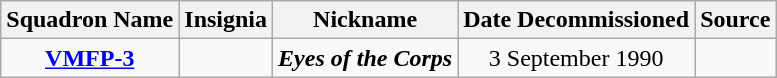<table class="wikitable" style="text-align:center;">
<tr>
<th>Squadron Name</th>
<th>Insignia</th>
<th>Nickname</th>
<th>Date Decommissioned</th>
<th>Source</th>
</tr>
<tr>
<td><strong><a href='#'>VMFP-3</a></strong></td>
<td></td>
<td><strong><em>Eyes of the Corps</em></strong></td>
<td>3 September 1990</td>
<td></td>
</tr>
</table>
